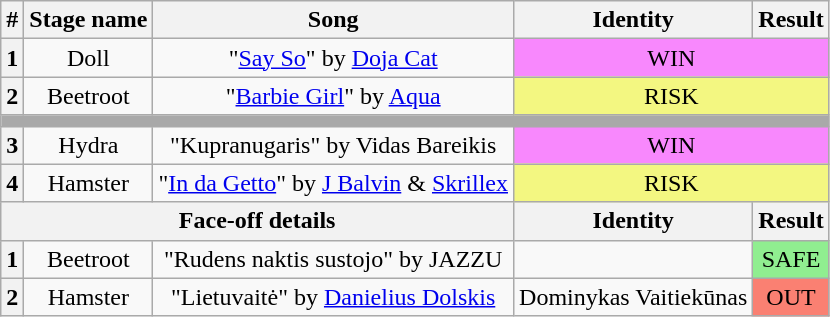<table class="wikitable plainrowheaders" style="text-align: center;">
<tr>
<th>#</th>
<th>Stage name</th>
<th>Song</th>
<th>Identity</th>
<th>Result</th>
</tr>
<tr>
<th>1</th>
<td>Doll</td>
<td>"<a href='#'>Say So</a>" by <a href='#'>Doja Cat</a></td>
<td colspan="2" bgcolor=#F888FD>WIN</td>
</tr>
<tr>
<th>2</th>
<td>Beetroot</td>
<td>"<a href='#'>Barbie Girl</a>" by <a href='#'>Aqua</a></td>
<td colspan="2" bgcolor="#F3F781">RISK</td>
</tr>
<tr>
<td colspan="5" style="background:darkgray"></td>
</tr>
<tr>
<th>3</th>
<td>Hydra</td>
<td>"Kupranugaris" by Vidas Bareikis</td>
<td colspan="2" bgcolor=#F888FD>WIN</td>
</tr>
<tr>
<th>4</th>
<td>Hamster</td>
<td>"<a href='#'>In da Getto</a>" by <a href='#'>J Balvin</a> & <a href='#'>Skrillex</a></td>
<td colspan="2" bgcolor="#F3F781">RISK</td>
</tr>
<tr>
<th colspan="3">Face-off details</th>
<th>Identity</th>
<th>Result</th>
</tr>
<tr>
<th>1</th>
<td>Beetroot</td>
<td>"Rudens naktis sustojo" by JAZZU</td>
<td></td>
<td bgcolor="lightgreen">SAFE</td>
</tr>
<tr>
<th>2</th>
<td>Hamster</td>
<td>"Lietuvaitė" by <a href='#'>Danielius Dolskis</a></td>
<td>Dominykas Vaitiekūnas</td>
<td bgcolor="salmon">OUT</td>
</tr>
</table>
